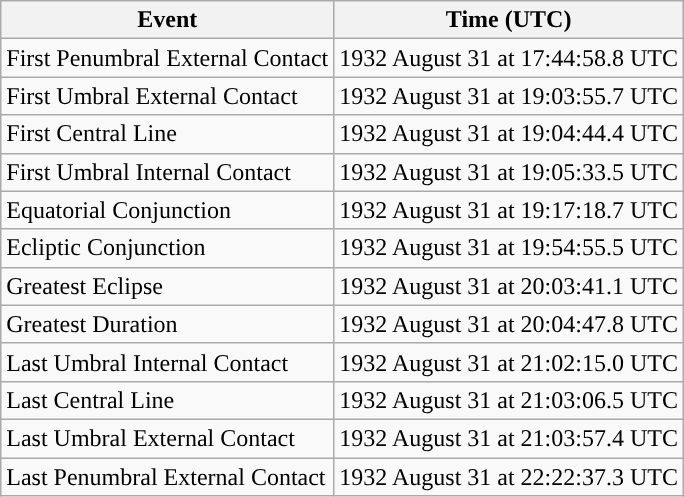<table class="wikitable">
<tr>
<th>Event</th>
<th>Time (UTC)</th>
</tr>
<tr>
<td>First Penumbral External Contact</td>
<td>1932 August 31 at 17:44:58.8 UTC</td>
</tr>
<tr>
<td>First Umbral External Contact</td>
<td>1932 August 31 at 19:03:55.7 UTC</td>
</tr>
<tr>
<td>First Central Line</td>
<td>1932 August 31 at 19:04:44.4 UTC</td>
</tr>
<tr>
<td>First Umbral Internal Contact</td>
<td>1932 August 31 at 19:05:33.5 UTC</td>
</tr>
<tr>
<td>Equatorial Conjunction</td>
<td>1932 August 31 at 19:17:18.7 UTC</td>
</tr>
<tr>
<td>Ecliptic Conjunction</td>
<td>1932 August 31 at 19:54:55.5 UTC</td>
</tr>
<tr>
<td>Greatest Eclipse</td>
<td>1932 August 31 at 20:03:41.1 UTC</td>
</tr>
<tr>
<td>Greatest Duration</td>
<td>1932 August 31 at 20:04:47.8 UTC</td>
</tr>
<tr>
<td>Last Umbral Internal Contact</td>
<td>1932 August 31 at 21:02:15.0 UTC</td>
</tr>
<tr>
<td>Last Central Line</td>
<td>1932 August 31 at 21:03:06.5 UTC</td>
</tr>
<tr>
<td>Last Umbral External Contact</td>
<td>1932 August 31 at 21:03:57.4 UTC</td>
</tr>
<tr>
<td>Last Penumbral External Contact</td>
<td>1932 August 31 at 22:22:37.3 UTC</td>
</tr>
</table>
